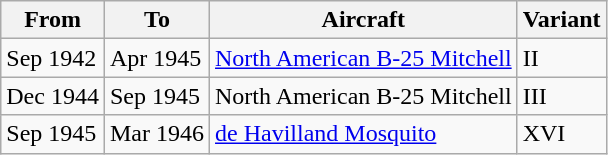<table class="wikitable">
<tr>
<th>From</th>
<th>To</th>
<th>Aircraft</th>
<th>Variant</th>
</tr>
<tr>
<td>Sep 1942</td>
<td>Apr 1945</td>
<td><a href='#'>North American B-25 Mitchell</a></td>
<td>II</td>
</tr>
<tr>
<td>Dec 1944</td>
<td>Sep 1945</td>
<td>North American B-25 Mitchell</td>
<td>III</td>
</tr>
<tr>
<td>Sep 1945</td>
<td>Mar 1946</td>
<td><a href='#'>de Havilland Mosquito</a></td>
<td>XVI</td>
</tr>
</table>
